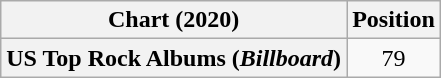<table class="wikitable plainrowheaders">
<tr>
<th>Chart (2020)</th>
<th>Position</th>
</tr>
<tr>
<th scope="row">US Top Rock Albums (<em>Billboard</em>)</th>
<td style="text-align:center;">79</td>
</tr>
</table>
